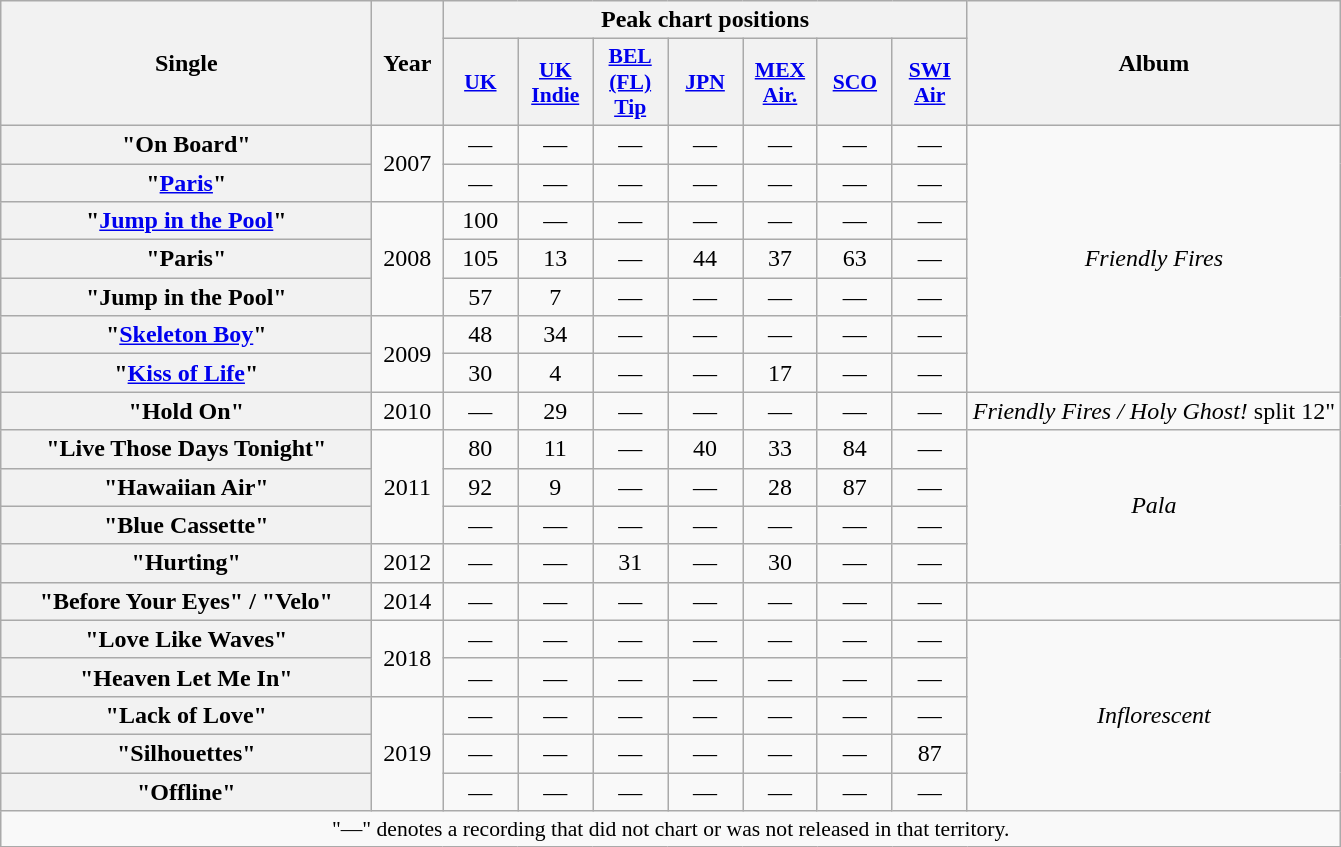<table class="wikitable plainrowheaders" style="text-align:center;">
<tr>
<th scope="col" rowspan="2" style="width:15em;">Single</th>
<th scope="col" rowspan="2" style="width:2.5em;">Year</th>
<th scope="col" colspan="7">Peak chart positions</th>
<th scope="col" rowspan="2">Album</th>
</tr>
<tr>
<th scope="col" style="width:3em;font-size:90%;"><a href='#'>UK</a><br></th>
<th scope="col" style="width:3em;font-size:90%;"><a href='#'>UK<br>Indie</a><br></th>
<th scope="col" style="width:3em;font-size:90%;"><a href='#'>BEL<br>(FL)<br>Tip</a><br></th>
<th scope="col" style="width:3em;font-size:90%;"><a href='#'>JPN</a><br></th>
<th scope="col" style="width:3em;font-size:90%;"><a href='#'>MEX<br>Air.</a><br></th>
<th scope="col" style="width:3em;font-size:90%;"><a href='#'>SCO</a><br></th>
<th scope="col" style="width:3em;font-size:90%;"><a href='#'>SWI<br>Air</a><br></th>
</tr>
<tr>
<th scope="row">"On Board"</th>
<td rowspan="2">2007</td>
<td>—</td>
<td>—</td>
<td>—</td>
<td>—</td>
<td>—</td>
<td>—</td>
<td>—</td>
<td rowspan="7"><em>Friendly Fires </em></td>
</tr>
<tr>
<th scope="row">"<a href='#'>Paris</a>"</th>
<td>—</td>
<td>—</td>
<td>—</td>
<td>—</td>
<td>—</td>
<td>—</td>
<td>—</td>
</tr>
<tr>
<th scope="row">"<a href='#'>Jump in the Pool</a>"</th>
<td rowspan="3">2008</td>
<td>100</td>
<td>—</td>
<td>—</td>
<td>—</td>
<td>—</td>
<td>—</td>
<td>—</td>
</tr>
<tr>
<th scope="row">"Paris" </th>
<td>105</td>
<td>13</td>
<td>—</td>
<td>44</td>
<td>37</td>
<td>63</td>
<td>—</td>
</tr>
<tr>
<th scope="row">"Jump in the Pool" </th>
<td>57</td>
<td>7</td>
<td>—</td>
<td>—</td>
<td>—</td>
<td>—</td>
<td>—</td>
</tr>
<tr>
<th scope="row">"<a href='#'>Skeleton Boy</a>"</th>
<td rowspan="2">2009</td>
<td>48</td>
<td>34</td>
<td>—</td>
<td>—</td>
<td>—</td>
<td>—</td>
<td>—</td>
</tr>
<tr>
<th scope="row">"<a href='#'>Kiss of Life</a>"</th>
<td>30</td>
<td>4</td>
<td>—</td>
<td>—</td>
<td>17</td>
<td>—</td>
<td>—</td>
</tr>
<tr>
<th scope="row">"Hold On"</th>
<td>2010</td>
<td>—</td>
<td>29</td>
<td>—</td>
<td>—</td>
<td>—</td>
<td>—</td>
<td>—</td>
<td><em>Friendly Fires / Holy Ghost!</em> split 12"</td>
</tr>
<tr>
<th scope="row">"Live Those Days Tonight"</th>
<td rowspan="3">2011</td>
<td>80</td>
<td>11</td>
<td>—</td>
<td>40</td>
<td>33</td>
<td>84</td>
<td>—</td>
<td rowspan="4"><em>Pala</em></td>
</tr>
<tr>
<th scope="row">"Hawaiian Air"</th>
<td>92</td>
<td>9</td>
<td>—</td>
<td>—</td>
<td>28</td>
<td>87</td>
<td>—</td>
</tr>
<tr>
<th scope="row">"Blue Cassette"</th>
<td>—</td>
<td>—</td>
<td>—</td>
<td>—</td>
<td>—</td>
<td>—</td>
<td>—</td>
</tr>
<tr>
<th scope="row">"Hurting"</th>
<td>2012</td>
<td>—</td>
<td>—</td>
<td>31</td>
<td>—</td>
<td>30</td>
<td>—</td>
<td>—</td>
</tr>
<tr>
<th scope="row">"Before Your Eyes" / "Velo"<br></th>
<td>2014</td>
<td>—</td>
<td>—</td>
<td>—</td>
<td>—</td>
<td>—</td>
<td>—</td>
<td>—</td>
<td></td>
</tr>
<tr>
<th scope="row">"Love Like Waves"</th>
<td rowspan="2">2018</td>
<td>—</td>
<td>—</td>
<td>—</td>
<td>—</td>
<td>—</td>
<td>—</td>
<td>—</td>
<td rowspan="5"><em>Inflorescent</em></td>
</tr>
<tr>
<th scope="row">"Heaven Let Me In"</th>
<td>—</td>
<td>—</td>
<td>—</td>
<td>—</td>
<td>—</td>
<td>—</td>
<td>—</td>
</tr>
<tr>
<th scope="row">"Lack of Love"</th>
<td rowspan="3">2019</td>
<td>—</td>
<td>—</td>
<td>—</td>
<td>—</td>
<td>—</td>
<td>—</td>
<td>—</td>
</tr>
<tr>
<th scope="row">"Silhouettes"</th>
<td>—</td>
<td>—</td>
<td>—</td>
<td>—</td>
<td>—</td>
<td>—</td>
<td>87</td>
</tr>
<tr>
<th scope="row">"Offline"<br></th>
<td>—</td>
<td>—</td>
<td>—</td>
<td>—</td>
<td>—</td>
<td>—</td>
<td>—</td>
</tr>
<tr>
<td colspan="12" style="font-size:90%">"—" denotes a recording that did not chart or was not released in that territory.</td>
</tr>
</table>
